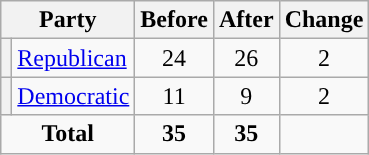<table class="wikitable" style="text-align:center;">
<tr>
<th colspan="2">Party</th>
<th>Before</th>
<th>After</th>
<th>Change</th>
</tr>
<tr>
<th style="background-color:"></th>
<td style="text-align:left;"><a href='#'>Republican</a></td>
<td>24</td>
<td>26</td>
<td> 2</td>
</tr>
<tr>
<th style="background-color:"></th>
<td style="text-align:left;"><a href='#'>Democratic</a></td>
<td>11</td>
<td>9</td>
<td> 2</td>
</tr>
<tr>
<td colspan="2"><strong>Total</strong></td>
<td><strong>35</strong></td>
<td><strong>35</strong></td>
<td></td>
</tr>
</table>
